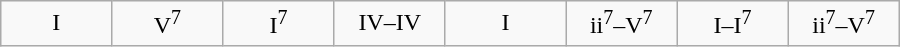<table class="wikitable" style="text-align:center; width:600px;">
<tr>
<td width=12%>I</td>
<td width=12%>V<sup>7</sup></td>
<td width=12%>I<sup>7</sup></td>
<td width=12%>IV–IV</td>
<td width=13%>I</td>
<td width=12%>ii<sup>7</sup>–V<sup>7</sup></td>
<td width=12%>I–I<sup>7</sup></td>
<td width=12%>ii<sup>7</sup>–V<sup>7</sup></td>
</tr>
</table>
